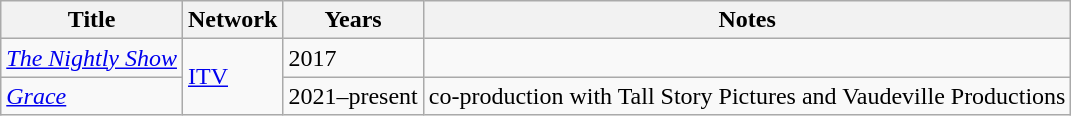<table class="wikitable sortable">
<tr>
<th>Title</th>
<th>Network</th>
<th>Years</th>
<th>Notes</th>
</tr>
<tr>
<td><em><a href='#'>The Nightly Show</a></em></td>
<td rowspan="2"><a href='#'>ITV</a></td>
<td>2017</td>
<td></td>
</tr>
<tr>
<td><em><a href='#'>Grace</a></em></td>
<td>2021–present</td>
<td>co-production with Tall Story Pictures and Vaudeville Productions</td>
</tr>
</table>
